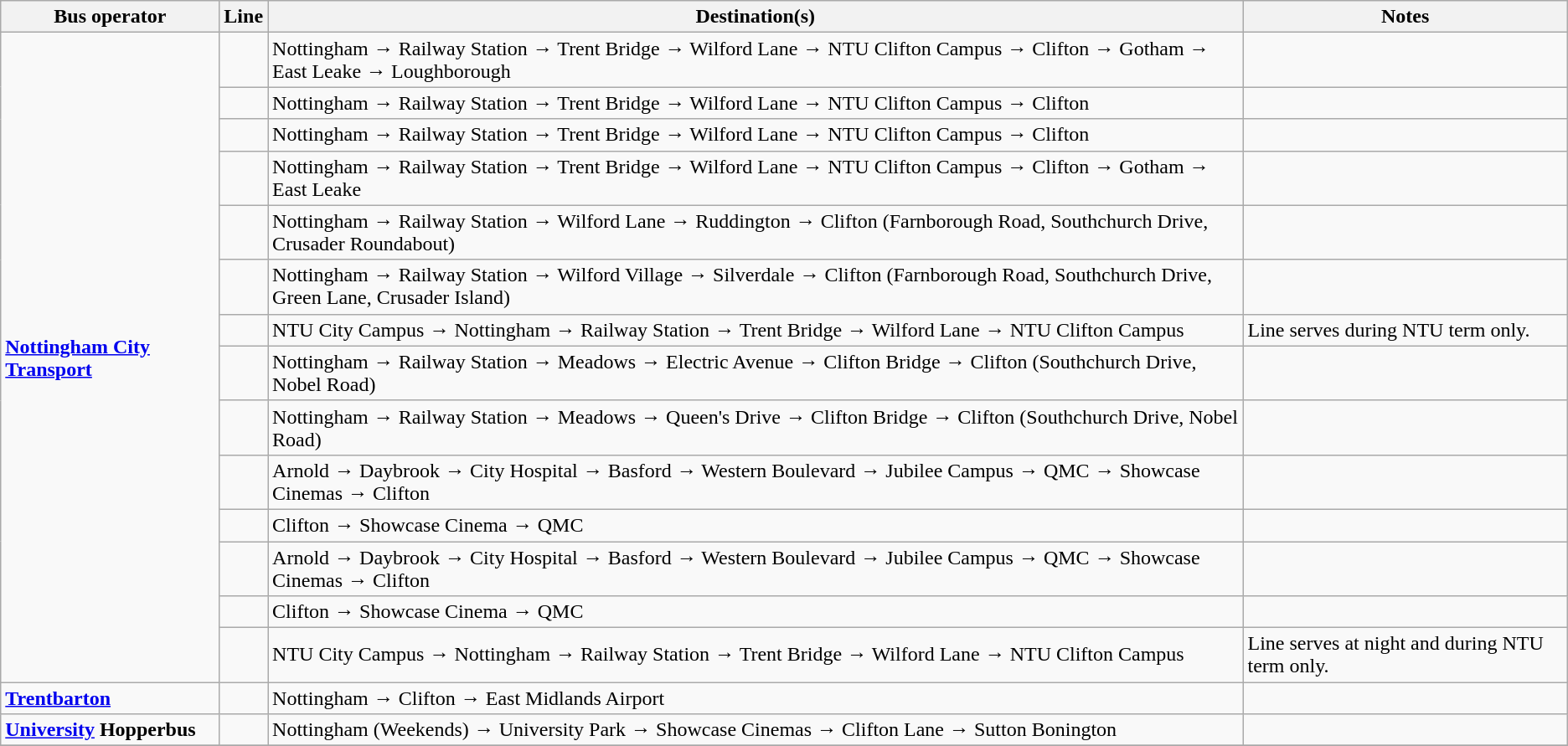<table class="wikitable">
<tr>
<th>Bus operator</th>
<th>Line</th>
<th>Destination(s)</th>
<th>Notes</th>
</tr>
<tr>
<td rowspan="14"><strong><a href='#'>Nottingham City Transport</a></strong></td>
<td><strong></strong></td>
<td>Nottingham → Railway Station → Trent Bridge → Wilford Lane → NTU Clifton Campus → Clifton → Gotham → East Leake → Loughborough</td>
<td></td>
</tr>
<tr>
<td><strong></strong></td>
<td>Nottingham → Railway Station → Trent Bridge → Wilford Lane → NTU Clifton Campus → Clifton</td>
<td></td>
</tr>
<tr>
<td><strong></strong></td>
<td>Nottingham → Railway Station → Trent Bridge → Wilford Lane → NTU Clifton Campus → Clifton</td>
<td></td>
</tr>
<tr>
<td><strong></strong></td>
<td>Nottingham → Railway Station → Trent Bridge → Wilford Lane → NTU Clifton Campus → Clifton → Gotham → East Leake</td>
<td></td>
</tr>
<tr>
<td><strong></strong></td>
<td>Nottingham → Railway Station → Wilford Lane → Ruddington → Clifton (Farnborough Road, Southchurch Drive, Crusader Roundabout)</td>
<td></td>
</tr>
<tr>
<td><strong></strong></td>
<td>Nottingham → Railway Station → Wilford Village → Silverdale → Clifton (Farnborough Road, Southchurch Drive, Green Lane, Crusader Island)</td>
<td></td>
</tr>
<tr>
<td><strong></strong></td>
<td>NTU City Campus → Nottingham → Railway Station → Trent Bridge → Wilford Lane → NTU Clifton Campus</td>
<td>Line serves during NTU term only.</td>
</tr>
<tr>
<td><strong></strong></td>
<td>Nottingham → Railway Station → Meadows → Electric Avenue → Clifton Bridge → Clifton (Southchurch Drive, Nobel Road)</td>
<td></td>
</tr>
<tr>
<td><strong></strong></td>
<td>Nottingham → Railway Station → Meadows → Queen's Drive → Clifton Bridge → Clifton (Southchurch Drive, Nobel Road)</td>
<td></td>
</tr>
<tr>
<td><strong></strong></td>
<td>Arnold → Daybrook → City Hospital → Basford → Western Boulevard → Jubilee Campus → QMC → Showcase Cinemas → Clifton</td>
<td></td>
</tr>
<tr>
<td><strong></strong></td>
<td>Clifton → Showcase Cinema → QMC</td>
<td></td>
</tr>
<tr>
<td><strong></strong></td>
<td>Arnold → Daybrook → City Hospital → Basford → Western Boulevard → Jubilee Campus → QMC → Showcase Cinemas → Clifton</td>
<td></td>
</tr>
<tr>
<td><strong></strong></td>
<td>Clifton → Showcase Cinema → QMC</td>
<td></td>
</tr>
<tr>
<td><strong></strong></td>
<td>NTU City Campus → Nottingham → Railway Station → Trent Bridge → Wilford Lane → NTU Clifton Campus</td>
<td>Line serves at night and during NTU term only.</td>
</tr>
<tr>
<td><strong><a href='#'>Trentbarton</a></strong></td>
<td><strong></strong></td>
<td>Nottingham → Clifton → East Midlands Airport</td>
<td></td>
</tr>
<tr>
<td><strong><a href='#'>University</a> Hopperbus</strong></td>
<td><strong></strong></td>
<td>Nottingham (Weekends) → University Park → Showcase Cinemas → Clifton Lane → Sutton Bonington</td>
<td></td>
</tr>
<tr>
</tr>
</table>
